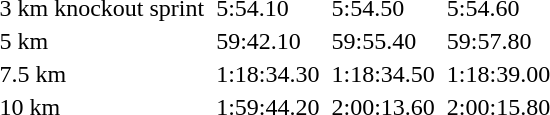<table>
<tr>
<td>3 km knockout sprint</td>
<td></td>
<td>5:54.10</td>
<td></td>
<td>5:54.50</td>
<td></td>
<td>5:54.60</td>
</tr>
<tr>
<td>5 km</td>
<td></td>
<td>59:42.10</td>
<td></td>
<td>59:55.40</td>
<td></td>
<td>59:57.80</td>
</tr>
<tr>
<td>7.5 km</td>
<td></td>
<td>1:18:34.30</td>
<td></td>
<td>1:18:34.50</td>
<td></td>
<td>1:18:39.00</td>
</tr>
<tr>
<td>10 km</td>
<td></td>
<td>1:59:44.20</td>
<td></td>
<td>2:00:13.60</td>
<td></td>
<td>2:00:15.80</td>
</tr>
</table>
